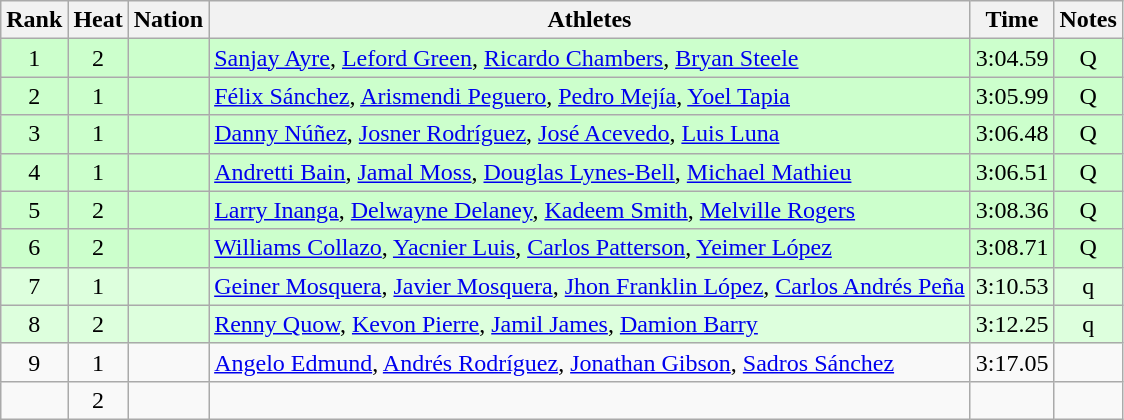<table class="wikitable sortable" style="text-align:center">
<tr>
<th>Rank</th>
<th>Heat</th>
<th>Nation</th>
<th>Athletes</th>
<th>Time</th>
<th>Notes</th>
</tr>
<tr bgcolor=ccffcc>
<td>1</td>
<td>2</td>
<td align=left></td>
<td align=left><a href='#'>Sanjay Ayre</a>, <a href='#'>Leford Green</a>, <a href='#'>Ricardo Chambers</a>, <a href='#'>Bryan Steele</a></td>
<td>3:04.59</td>
<td>Q</td>
</tr>
<tr bgcolor=ccffcc>
<td>2</td>
<td>1</td>
<td align=left></td>
<td align=left><a href='#'>Félix Sánchez</a>, <a href='#'>Arismendi Peguero</a>, <a href='#'>Pedro Mejía</a>, <a href='#'>Yoel Tapia</a></td>
<td>3:05.99</td>
<td>Q</td>
</tr>
<tr bgcolor=ccffcc>
<td>3</td>
<td>1</td>
<td align=left></td>
<td align=left><a href='#'>Danny Núñez</a>, <a href='#'>Josner Rodríguez</a>, <a href='#'>José Acevedo</a>, <a href='#'>Luis Luna</a></td>
<td>3:06.48</td>
<td>Q</td>
</tr>
<tr bgcolor=ccffcc>
<td>4</td>
<td>1</td>
<td align=left></td>
<td align=left><a href='#'>Andretti Bain</a>, <a href='#'>Jamal Moss</a>, <a href='#'>Douglas Lynes-Bell</a>, <a href='#'>Michael Mathieu</a></td>
<td>3:06.51</td>
<td>Q</td>
</tr>
<tr bgcolor=ccffcc>
<td>5</td>
<td>2</td>
<td align=left></td>
<td align=left><a href='#'>Larry Inanga</a>, <a href='#'>Delwayne Delaney</a>, <a href='#'>Kadeem Smith</a>, <a href='#'>Melville Rogers</a></td>
<td>3:08.36</td>
<td>Q</td>
</tr>
<tr bgcolor=ccffcc>
<td>6</td>
<td>2</td>
<td align=left></td>
<td align=left><a href='#'>Williams Collazo</a>, <a href='#'>Yacnier Luis</a>, <a href='#'>Carlos Patterson</a>, <a href='#'>Yeimer López</a></td>
<td>3:08.71</td>
<td>Q</td>
</tr>
<tr bgcolor=ddffdd>
<td>7</td>
<td>1</td>
<td align=left></td>
<td align=left><a href='#'>Geiner Mosquera</a>, <a href='#'>Javier Mosquera</a>, <a href='#'>Jhon Franklin López</a>, <a href='#'>Carlos Andrés Peña</a></td>
<td>3:10.53</td>
<td>q</td>
</tr>
<tr bgcolor=ddffdd>
<td>8</td>
<td>2</td>
<td align=left></td>
<td align=left><a href='#'>Renny Quow</a>, <a href='#'>Kevon Pierre</a>, <a href='#'>Jamil James</a>, <a href='#'>Damion Barry</a></td>
<td>3:12.25</td>
<td>q</td>
</tr>
<tr>
<td>9</td>
<td>1</td>
<td align=left></td>
<td align=left><a href='#'>Angelo Edmund</a>, <a href='#'>Andrés Rodríguez</a>, <a href='#'>Jonathan Gibson</a>, <a href='#'>Sadros Sánchez</a></td>
<td>3:17.05</td>
<td></td>
</tr>
<tr>
<td></td>
<td>2</td>
<td align=left></td>
<td align=left></td>
<td></td>
<td></td>
</tr>
</table>
